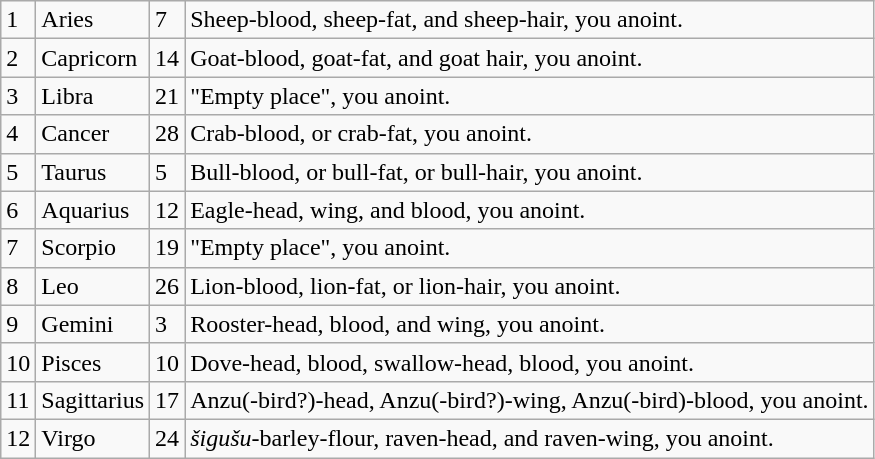<table class="wikitable mw-collapsible">
<tr>
<td>1</td>
<td>Aries</td>
<td>7</td>
<td>Sheep-blood, sheep-fat, and sheep-hair, you anoint.</td>
</tr>
<tr>
<td>2</td>
<td>Capricorn</td>
<td>14</td>
<td>Goat-blood, goat-fat, and goat hair, you anoint.</td>
</tr>
<tr>
<td>3</td>
<td>Libra</td>
<td>21</td>
<td>"Empty place", you anoint.</td>
</tr>
<tr>
<td>4</td>
<td>Cancer</td>
<td>28</td>
<td>Crab-blood, or crab-fat, you anoint.</td>
</tr>
<tr>
<td>5</td>
<td>Taurus</td>
<td>5</td>
<td>Bull-blood, or bull-fat, or bull-hair, you anoint.</td>
</tr>
<tr>
<td>6</td>
<td>Aquarius</td>
<td>12</td>
<td>Eagle-head, wing, and blood, you anoint.</td>
</tr>
<tr>
<td>7</td>
<td>Scorpio</td>
<td>19</td>
<td>"Empty place", you anoint.</td>
</tr>
<tr>
<td>8</td>
<td>Leo</td>
<td>26</td>
<td>Lion-blood, lion-fat, or lion-hair, you anoint.</td>
</tr>
<tr>
<td>9</td>
<td>Gemini</td>
<td>3</td>
<td>Rooster-head, blood, and wing, you anoint.</td>
</tr>
<tr>
<td>10</td>
<td>Pisces</td>
<td>10</td>
<td>Dove-head, blood, swallow-head, blood, you anoint.</td>
</tr>
<tr>
<td>11</td>
<td>Sagittarius</td>
<td>17</td>
<td>Anzu(-bird?)-head, Anzu(-bird?)-wing, Anzu(-bird)-blood, you anoint.</td>
</tr>
<tr>
<td>12</td>
<td>Virgo</td>
<td>24</td>
<td><em>šigušu</em>-barley-flour, raven-head, and raven-wing, you anoint.</td>
</tr>
</table>
